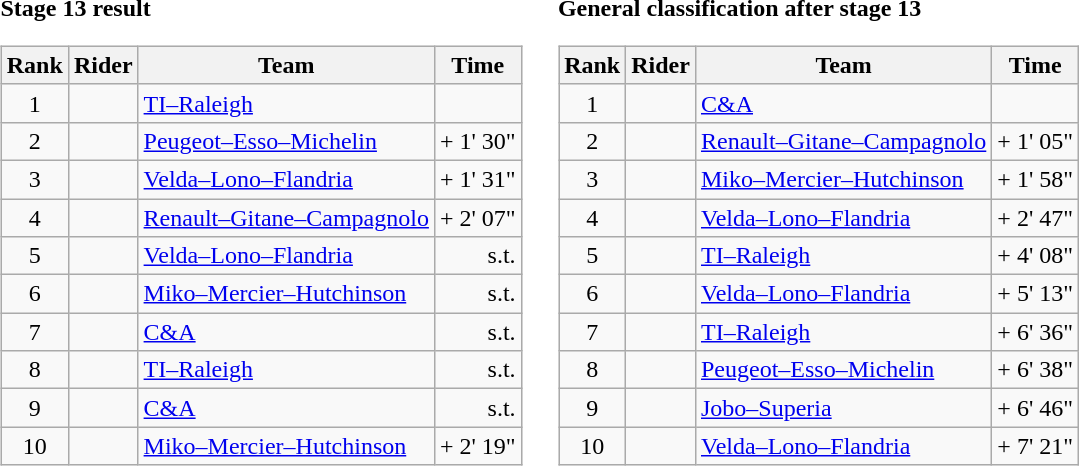<table>
<tr>
<td><strong>Stage 13 result</strong><br><table class="wikitable">
<tr>
<th scope="col">Rank</th>
<th scope="col">Rider</th>
<th scope="col">Team</th>
<th scope="col">Time</th>
</tr>
<tr>
<td style="text-align:center;">1</td>
<td></td>
<td><a href='#'>TI–Raleigh</a></td>
<td style="text-align:right;"></td>
</tr>
<tr>
<td style="text-align:center;">2</td>
<td></td>
<td><a href='#'>Peugeot–Esso–Michelin</a></td>
<td style="text-align:right;">+ 1' 30"</td>
</tr>
<tr>
<td style="text-align:center;">3</td>
<td></td>
<td><a href='#'>Velda–Lono–Flandria</a></td>
<td style="text-align:right;">+ 1' 31"</td>
</tr>
<tr>
<td style="text-align:center;">4</td>
<td></td>
<td><a href='#'>Renault–Gitane–Campagnolo</a></td>
<td style="text-align:right;">+ 2' 07"</td>
</tr>
<tr>
<td style="text-align:center;">5</td>
<td></td>
<td><a href='#'>Velda–Lono–Flandria</a></td>
<td style="text-align:right;">s.t.</td>
</tr>
<tr>
<td style="text-align:center;">6</td>
<td></td>
<td><a href='#'>Miko–Mercier–Hutchinson</a></td>
<td style="text-align:right;">s.t.</td>
</tr>
<tr>
<td style="text-align:center;">7</td>
<td></td>
<td><a href='#'>C&A</a></td>
<td style="text-align:right;">s.t.</td>
</tr>
<tr>
<td style="text-align:center;">8</td>
<td></td>
<td><a href='#'>TI–Raleigh</a></td>
<td style="text-align:right;">s.t.</td>
</tr>
<tr>
<td style="text-align:center;">9</td>
<td></td>
<td><a href='#'>C&A</a></td>
<td style="text-align:right;">s.t.</td>
</tr>
<tr>
<td style="text-align:center;">10</td>
<td></td>
<td><a href='#'>Miko–Mercier–Hutchinson</a></td>
<td style="text-align:right;">+ 2' 19"</td>
</tr>
</table>
</td>
<td></td>
<td><strong>General classification after stage 13</strong><br><table class="wikitable">
<tr>
<th scope="col">Rank</th>
<th scope="col">Rider</th>
<th scope="col">Team</th>
<th scope="col">Time</th>
</tr>
<tr>
<td style="text-align:center;">1</td>
<td> </td>
<td><a href='#'>C&A</a></td>
<td style="text-align:right;"></td>
</tr>
<tr>
<td style="text-align:center;">2</td>
<td></td>
<td><a href='#'>Renault–Gitane–Campagnolo</a></td>
<td style="text-align:right;">+ 1' 05"</td>
</tr>
<tr>
<td style="text-align:center;">3</td>
<td></td>
<td><a href='#'>Miko–Mercier–Hutchinson</a></td>
<td style="text-align:right;">+ 1' 58"</td>
</tr>
<tr>
<td style="text-align:center;">4</td>
<td></td>
<td><a href='#'>Velda–Lono–Flandria</a></td>
<td style="text-align:right;">+ 2' 47"</td>
</tr>
<tr>
<td style="text-align:center;">5</td>
<td></td>
<td><a href='#'>TI–Raleigh</a></td>
<td style="text-align:right;">+ 4' 08"</td>
</tr>
<tr>
<td style="text-align:center;">6</td>
<td></td>
<td><a href='#'>Velda–Lono–Flandria</a></td>
<td style="text-align:right;">+ 5' 13"</td>
</tr>
<tr>
<td style="text-align:center;">7</td>
<td></td>
<td><a href='#'>TI–Raleigh</a></td>
<td style="text-align:right;">+ 6' 36"</td>
</tr>
<tr>
<td style="text-align:center;">8</td>
<td></td>
<td><a href='#'>Peugeot–Esso–Michelin</a></td>
<td style="text-align:right;">+ 6' 38"</td>
</tr>
<tr>
<td style="text-align:center;">9</td>
<td></td>
<td><a href='#'>Jobo–Superia</a></td>
<td style="text-align:right;">+ 6' 46"</td>
</tr>
<tr>
<td style="text-align:center;">10</td>
<td></td>
<td><a href='#'>Velda–Lono–Flandria</a></td>
<td style="text-align:right;">+ 7' 21"</td>
</tr>
</table>
</td>
</tr>
</table>
